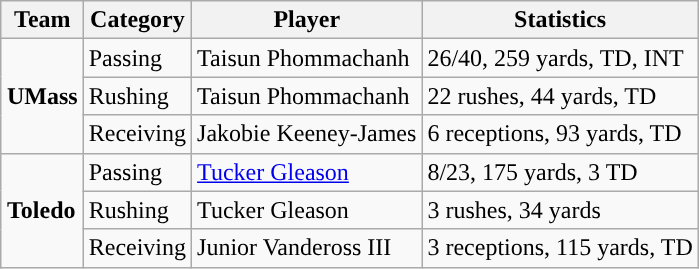<table class="wikitable" style="float: right;">
<tr>
<th>Team</th>
<th>Category</th>
<th>Player</th>
<th>Statistics</th>
</tr>
<tr>
<td rowspan=3><strong>UMass</strong></td>
<td>Passing</td>
<td>Taisun Phommachanh</td>
<td>26/40, 259 yards, TD, INT</td>
</tr>
<tr>
<td>Rushing</td>
<td>Taisun Phommachanh</td>
<td>22 rushes, 44 yards, TD</td>
</tr>
<tr>
<td>Receiving</td>
<td>Jakobie Keeney-James</td>
<td>6 receptions, 93 yards, TD</td>
</tr>
<tr>
<td rowspan=3><strong>Toledo</strong></td>
<td>Passing</td>
<td><a href='#'>Tucker Gleason</a></td>
<td>8/23, 175 yards, 3 TD</td>
</tr>
<tr>
<td>Rushing</td>
<td>Tucker Gleason</td>
<td>3 rushes, 34 yards</td>
</tr>
<tr>
<td>Receiving</td>
<td>Junior Vandeross III</td>
<td>3 receptions, 115 yards, TD</td>
</tr>
</table>
